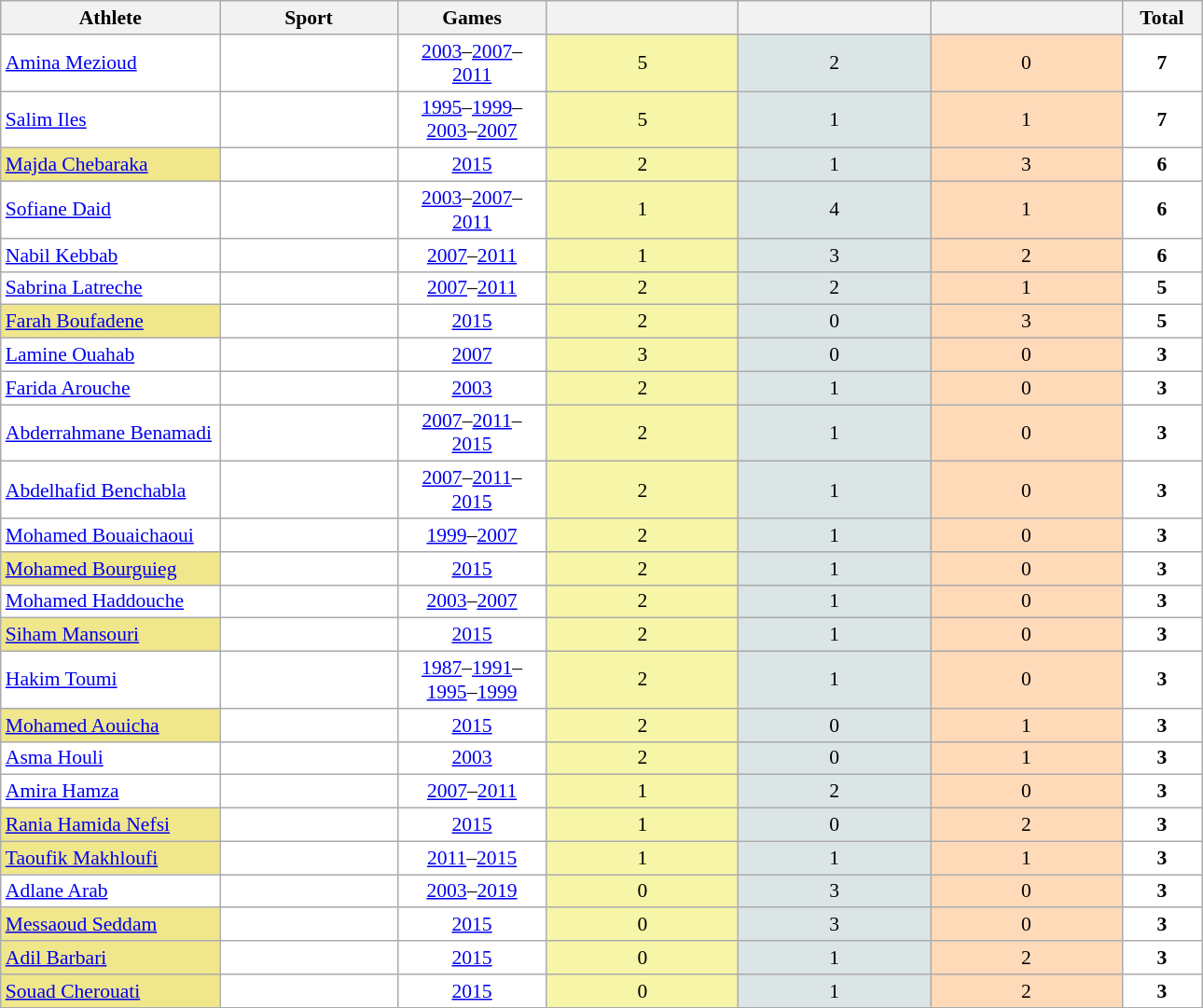<table class="wikitable" width=68% style="font-size:90%; text-align:center;">
<tr>
<th width=150>Athlete</th>
<th width=120>Sport</th>
<th width=100>Games</th>
<th></th>
<th></th>
<th></th>
<th width=50>Total</th>
</tr>
<tr align="center" valign="middle" bgcolor="#FFFFFF">
<td align=left><a href='#'>Amina Mezioud</a></td>
<td align=left></td>
<td><a href='#'>2003</a>–<a href='#'>2007</a>–<a href='#'>2011</a></td>
<td style="background:#F7F6A8;">5</td>
<td style="background:#DCE5E5;">2</td>
<td style="background:#FFDAB9;">0</td>
<td><strong>7</strong></td>
</tr>
<tr align="center" valign="middle" bgcolor="#FFFFFF">
<td align=left><a href='#'>Salim Iles</a></td>
<td align=left></td>
<td><a href='#'>1995</a>–<a href='#'>1999</a>–<a href='#'>2003</a>–<a href='#'>2007</a></td>
<td style="background:#F7F6A8;">5</td>
<td style="background:#DCE5E5;">1</td>
<td style="background:#FFDAB9;">1</td>
<td><strong>7</strong></td>
</tr>
<tr align="center" valign="middle" bgcolor="#FFFFFF">
<td align=left bgcolor=Khaki><a href='#'>Majda Chebaraka</a></td>
<td align=left></td>
<td><a href='#'>2015</a></td>
<td style="background:#F7F6A8;">2</td>
<td style="background:#DCE5E5;">1</td>
<td style="background:#FFDAB9;">3</td>
<td><strong>6</strong></td>
</tr>
<tr align="center" valign="middle" bgcolor="#FFFFFF">
<td align=left><a href='#'>Sofiane Daid</a></td>
<td align=left></td>
<td><a href='#'>2003</a>–<a href='#'>2007</a>–<a href='#'>2011</a></td>
<td style="background:#F7F6A8;">1</td>
<td style="background:#DCE5E5;">4</td>
<td style="background:#FFDAB9;">1</td>
<td><strong>6</strong></td>
</tr>
<tr align="center" valign="middle" bgcolor="#FFFFFF">
<td align=left><a href='#'>Nabil Kebbab</a></td>
<td align=left></td>
<td><a href='#'>2007</a>–<a href='#'>2011</a></td>
<td style="background:#F7F6A8;">1</td>
<td style="background:#DCE5E5;">3</td>
<td style="background:#FFDAB9;">2</td>
<td><strong>6</strong></td>
</tr>
<tr align="center" valign="middle" bgcolor="#FFFFFF">
<td align=left><a href='#'>Sabrina Latreche</a></td>
<td align=left></td>
<td><a href='#'>2007</a>–<a href='#'>2011</a></td>
<td style="background:#F7F6A8;">2</td>
<td style="background:#DCE5E5;">2</td>
<td style="background:#FFDAB9;">1</td>
<td><strong>5</strong></td>
</tr>
<tr align="center" valign="middle" bgcolor="#FFFFFF">
<td align=left bgcolor=Khaki><a href='#'>Farah Boufadene</a></td>
<td align=left></td>
<td><a href='#'>2015</a></td>
<td style="background:#F7F6A8;">2</td>
<td style="background:#DCE5E5;">0</td>
<td style="background:#FFDAB9;">3</td>
<td><strong>5</strong></td>
</tr>
<tr align="center" valign="middle" bgcolor="#FFFFFF">
<td align=left><a href='#'>Lamine Ouahab</a></td>
<td align=left></td>
<td><a href='#'>2007</a></td>
<td style="background:#F7F6A8;">3</td>
<td style="background:#DCE5E5;">0</td>
<td style="background:#FFDAB9;">0</td>
<td><strong>3</strong></td>
</tr>
<tr align="center" valign="middle" bgcolor="#FFFFFF">
<td align=left><a href='#'>Farida Arouche</a></td>
<td align=left></td>
<td><a href='#'>2003</a></td>
<td style="background:#F7F6A8;">2</td>
<td style="background:#DCE5E5;">1</td>
<td style="background:#FFDAB9;">0</td>
<td><strong>3</strong></td>
</tr>
<tr align="center" valign="middle" bgcolor="#FFFFFF">
<td align=left><a href='#'>Abderrahmane Benamadi</a></td>
<td align=left></td>
<td><a href='#'>2007</a>–<a href='#'>2011</a>–<a href='#'>2015</a></td>
<td style="background:#F7F6A8;">2</td>
<td style="background:#DCE5E5;">1</td>
<td style="background:#FFDAB9;">0</td>
<td><strong>3</strong></td>
</tr>
<tr align="center" valign="middle" bgcolor="#FFFFFF">
<td align=left><a href='#'>Abdelhafid Benchabla</a></td>
<td align=left></td>
<td><a href='#'>2007</a>–<a href='#'>2011</a>–<a href='#'>2015</a></td>
<td style="background:#F7F6A8;">2</td>
<td style="background:#DCE5E5;">1</td>
<td style="background:#FFDAB9;">0</td>
<td><strong>3</strong></td>
</tr>
<tr align="center" valign="middle" bgcolor="#FFFFFF">
<td align=left><a href='#'>Mohamed Bouaichaoui</a></td>
<td align=left></td>
<td><a href='#'>1999</a>–<a href='#'>2007</a></td>
<td style="background:#F7F6A8;">2</td>
<td style="background:#DCE5E5;">1</td>
<td style="background:#FFDAB9;">0</td>
<td><strong>3</strong></td>
</tr>
<tr align="center" valign="middle" bgcolor="#FFFFFF">
<td align=left bgcolor=Khaki><a href='#'>Mohamed Bourguieg</a></td>
<td align=left></td>
<td><a href='#'>2015</a></td>
<td style="background:#F7F6A8;">2</td>
<td style="background:#DCE5E5;">1</td>
<td style="background:#FFDAB9;">0</td>
<td><strong>3</strong></td>
</tr>
<tr align="center" valign="middle" bgcolor="#FFFFFF">
<td align=left><a href='#'>Mohamed Haddouche</a></td>
<td align=left></td>
<td><a href='#'>2003</a>–<a href='#'>2007</a></td>
<td style="background:#F7F6A8;">2</td>
<td style="background:#DCE5E5;">1</td>
<td style="background:#FFDAB9;">0</td>
<td><strong>3</strong></td>
</tr>
<tr align="center" valign="middle" bgcolor="#FFFFFF">
<td align=left bgcolor=Khaki><a href='#'>Siham Mansouri</a></td>
<td align=left></td>
<td><a href='#'>2015</a></td>
<td style="background:#F7F6A8;">2</td>
<td style="background:#DCE5E5;">1</td>
<td style="background:#FFDAB9;">0</td>
<td><strong>3</strong></td>
</tr>
<tr align="center" valign="middle" bgcolor="#FFFFFF">
<td align=left><a href='#'>Hakim Toumi</a></td>
<td align=left></td>
<td><a href='#'>1987</a>–<a href='#'>1991</a>–<a href='#'>1995</a>–<a href='#'>1999</a></td>
<td style="background:#F7F6A8;">2</td>
<td style="background:#DCE5E5;">1</td>
<td style="background:#FFDAB9;">0</td>
<td><strong>3</strong></td>
</tr>
<tr align="center" valign="middle" bgcolor="#FFFFFF">
<td align=left bgcolor=Khaki><a href='#'>Mohamed Aouicha</a></td>
<td align=left></td>
<td><a href='#'>2015</a></td>
<td style="background:#F7F6A8;">2</td>
<td style="background:#DCE5E5;">0</td>
<td style="background:#FFDAB9;">1</td>
<td><strong>3</strong></td>
</tr>
<tr align="center" valign="middle" bgcolor="#FFFFFF">
<td align=left><a href='#'>Asma Houli</a></td>
<td align=left></td>
<td><a href='#'>2003</a></td>
<td style="background:#F7F6A8;">2</td>
<td style="background:#DCE5E5;">0</td>
<td style="background:#FFDAB9;">1</td>
<td><strong>3</strong></td>
</tr>
<tr align="center" valign="middle" bgcolor="#FFFFFF">
<td align=left><a href='#'>Amira Hamza</a></td>
<td align=left></td>
<td><a href='#'>2007</a>–<a href='#'>2011</a></td>
<td style="background:#F7F6A8;">1</td>
<td style="background:#DCE5E5;">2</td>
<td style="background:#FFDAB9;">0</td>
<td><strong>3</strong></td>
</tr>
<tr align="center" valign="middle" bgcolor="#FFFFFF">
<td align=left bgcolor=Khaki><a href='#'>Rania Hamida Nefsi</a></td>
<td align=left></td>
<td><a href='#'>2015</a></td>
<td style="background:#F7F6A8;">1</td>
<td style="background:#DCE5E5;">0</td>
<td style="background:#FFDAB9;">2</td>
<td><strong>3</strong></td>
</tr>
<tr align="center" valign="middle" bgcolor="#FFFFFF">
<td align=left bgcolor=Khaki><a href='#'>Taoufik Makhloufi</a></td>
<td align=left></td>
<td><a href='#'>2011</a>–<a href='#'>2015</a></td>
<td style="background:#F7F6A8;">1</td>
<td style="background:#DCE5E5;">1</td>
<td style="background:#FFDAB9;">1</td>
<td><strong>3</strong></td>
</tr>
<tr align="center" valign="middle" bgcolor="#FFFFFF">
<td align=left><a href='#'>Adlane Arab</a></td>
<td align=left></td>
<td><a href='#'>2003</a>–<a href='#'>2019</a></td>
<td style="background:#F7F6A8;">0</td>
<td style="background:#DCE5E5;">3</td>
<td style="background:#FFDAB9;">0</td>
<td><strong>3</strong></td>
</tr>
<tr align="center" valign="middle" bgcolor="#FFFFFF">
<td align=left bgcolor=Khaki><a href='#'>Messaoud Seddam</a></td>
<td align=left></td>
<td><a href='#'>2015</a></td>
<td style="background:#F7F6A8;">0</td>
<td style="background:#DCE5E5;">3</td>
<td style="background:#FFDAB9;">0</td>
<td><strong>3</strong></td>
</tr>
<tr align="center" valign="middle" bgcolor="#FFFFFF">
<td align=left bgcolor=Khaki><a href='#'>Adil Barbari</a></td>
<td align=left></td>
<td><a href='#'>2015</a></td>
<td style="background:#F7F6A8;">0</td>
<td style="background:#DCE5E5;">1</td>
<td style="background:#FFDAB9;">2</td>
<td><strong>3</strong></td>
</tr>
<tr align="center" valign="middle" bgcolor="#FFFFFF">
<td align=left bgcolor=Khaki><a href='#'>Souad Cherouati</a></td>
<td align=left></td>
<td><a href='#'>2015</a></td>
<td style="background:#F7F6A8;">0</td>
<td style="background:#DCE5E5;">1</td>
<td style="background:#FFDAB9;">2</td>
<td><strong>3</strong></td>
</tr>
</table>
